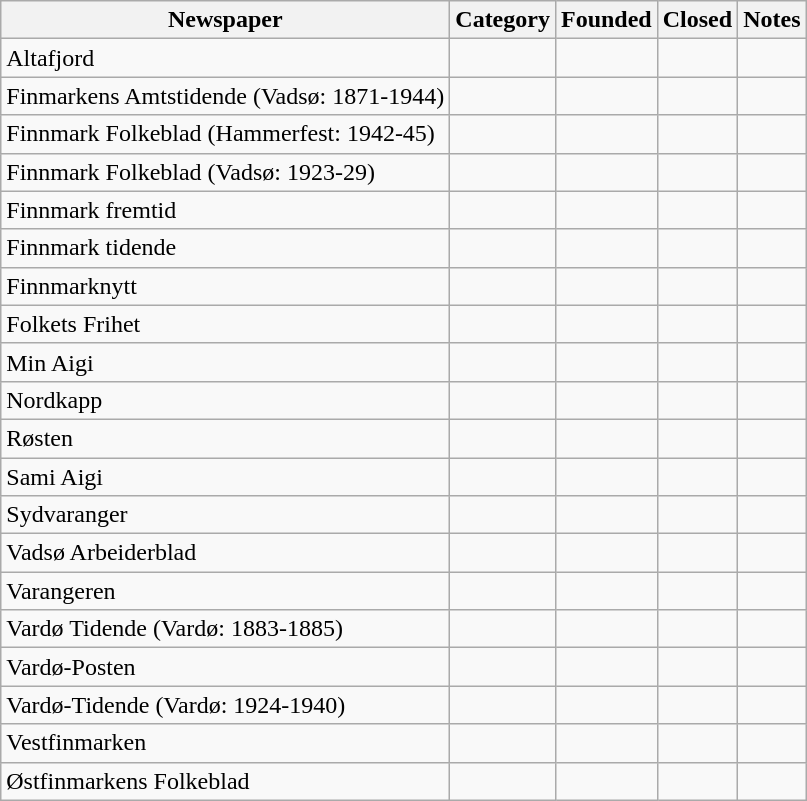<table class="wikitable sortable">
<tr>
<th>Newspaper</th>
<th>Category</th>
<th>Founded</th>
<th>Closed</th>
<th class="unsortable">Notes</th>
</tr>
<tr>
<td>Altafjord</td>
<td></td>
<td></td>
<td></td>
<td></td>
</tr>
<tr>
<td>Finmarkens Amtstidende (Vadsø: 1871-1944)</td>
<td></td>
<td></td>
<td></td>
<td></td>
</tr>
<tr>
<td>Finnmark Folkeblad (Hammerfest: 1942-45)</td>
<td></td>
<td></td>
<td></td>
<td></td>
</tr>
<tr>
<td>Finnmark Folkeblad (Vadsø: 1923-29)</td>
<td></td>
<td></td>
<td></td>
<td></td>
</tr>
<tr>
<td>Finnmark fremtid</td>
<td></td>
<td></td>
<td></td>
<td></td>
</tr>
<tr>
<td>Finnmark tidende</td>
<td></td>
<td></td>
<td></td>
<td></td>
</tr>
<tr>
<td>Finnmarknytt</td>
<td></td>
<td></td>
<td></td>
<td></td>
</tr>
<tr>
<td>Folkets Frihet</td>
<td></td>
<td></td>
<td></td>
<td></td>
</tr>
<tr>
<td>Min Aigi</td>
<td></td>
<td></td>
<td></td>
<td></td>
</tr>
<tr>
<td>Nordkapp</td>
<td></td>
<td></td>
<td></td>
<td></td>
</tr>
<tr>
<td>Røsten</td>
<td></td>
<td></td>
<td></td>
<td></td>
</tr>
<tr>
<td>Sami Aigi</td>
<td></td>
<td></td>
<td></td>
<td></td>
</tr>
<tr>
<td>Sydvaranger</td>
<td></td>
<td></td>
<td></td>
<td></td>
</tr>
<tr>
<td>Vadsø Arbeiderblad</td>
<td></td>
<td></td>
<td></td>
<td></td>
</tr>
<tr>
<td>Varangeren</td>
<td></td>
<td></td>
<td></td>
<td></td>
</tr>
<tr>
<td>Vardø Tidende (Vardø: 1883-1885)</td>
<td></td>
<td></td>
<td></td>
<td></td>
</tr>
<tr>
<td>Vardø-Posten</td>
<td></td>
<td></td>
<td></td>
<td></td>
</tr>
<tr>
<td>Vardø-Tidende (Vardø: 1924-1940)</td>
<td></td>
<td></td>
<td></td>
<td></td>
</tr>
<tr>
<td>Vestfinmarken</td>
<td></td>
<td></td>
<td></td>
<td></td>
</tr>
<tr>
<td>Østfinmarkens Folkeblad</td>
<td></td>
<td></td>
<td></td>
<td></td>
</tr>
</table>
